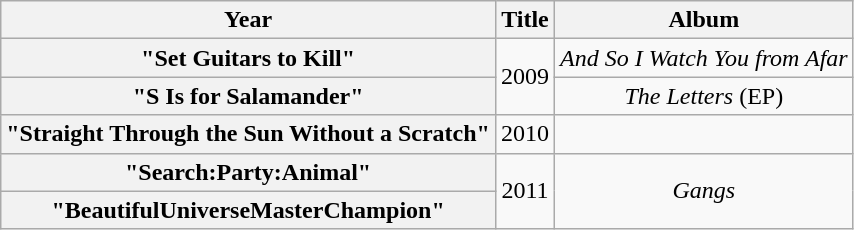<table class="wikitable plainrowheaders" style="text-align:center">
<tr>
<th scope="col">Year</th>
<th scope="col">Title</th>
<th scope="col">Album</th>
</tr>
<tr>
<th scope="row">"Set Guitars to Kill"</th>
<td rowspan="2">2009</td>
<td><em>And So I Watch You from Afar</em></td>
</tr>
<tr>
<th scope="row">"S Is for Salamander"</th>
<td><em>The Letters</em> (EP)</td>
</tr>
<tr>
<th scope="row">"Straight Through the Sun Without a Scratch"</th>
<td>2010</td>
<td></td>
</tr>
<tr>
<th scope="row">"Search:Party:Animal"</th>
<td rowspan="2">2011</td>
<td rowspan="2"><em>Gangs</em></td>
</tr>
<tr>
<th scope="row">"BeautifulUniverseMasterChampion"</th>
</tr>
</table>
